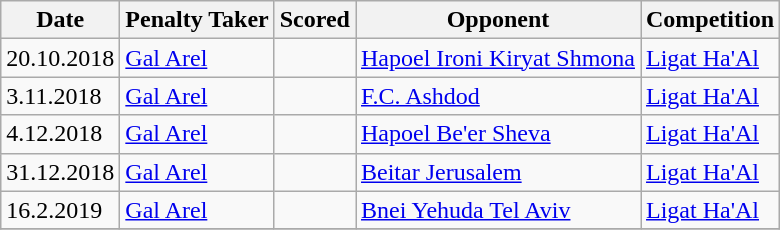<table class="wikitable">
<tr>
<th>Date</th>
<th>Penalty Taker</th>
<th>Scored</th>
<th>Opponent</th>
<th>Competition</th>
</tr>
<tr>
<td>20.10.2018</td>
<td><a href='#'>Gal Arel</a></td>
<td></td>
<td><a href='#'>Hapoel Ironi Kiryat Shmona</a></td>
<td><a href='#'>Ligat Ha'Al</a></td>
</tr>
<tr>
<td>3.11.2018</td>
<td><a href='#'>Gal Arel</a></td>
<td></td>
<td><a href='#'>F.C. Ashdod</a></td>
<td><a href='#'>Ligat Ha'Al</a></td>
</tr>
<tr>
<td>4.12.2018</td>
<td><a href='#'>Gal Arel</a></td>
<td></td>
<td><a href='#'>Hapoel Be'er Sheva</a></td>
<td><a href='#'>Ligat Ha'Al</a></td>
</tr>
<tr>
<td>31.12.2018</td>
<td><a href='#'>Gal Arel</a></td>
<td></td>
<td><a href='#'>Beitar Jerusalem</a></td>
<td><a href='#'>Ligat Ha'Al</a></td>
</tr>
<tr>
<td>16.2.2019</td>
<td><a href='#'>Gal Arel</a></td>
<td></td>
<td><a href='#'>Bnei Yehuda Tel Aviv</a></td>
<td><a href='#'>Ligat Ha'Al</a></td>
</tr>
<tr>
</tr>
</table>
